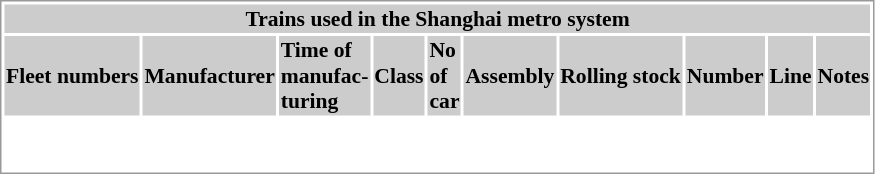<table border=0 style="border:1px solid #999;background-color:white;text-align:left;font-size:90%" class="sortable">
<tr>
<th colspan="10" style="text-align: center" bgcolor=#cccccc>Trains used in the  Shanghai metro system</th>
</tr>
<tr bgcolor=#cccccc>
<th>Fleet numbers</th>
<th>Manufacturer</th>
<th>Time of <br> manufac-<br>turing</th>
<th>Class</th>
<th>No <br>of<br> car</th>
<th class="unsortable">Assembly</th>
<th>Rolling stock</th>
<th>Number</th>
<th>Line</th>
<th class="unsortable">Notes</th>
</tr>
<tr>
</tr>
<tr bgcolor=#EFEFEF>
</tr>
<tr>
</tr>
<tr>
</tr>
<tr>
</tr>
<tr>
</tr>
<tr>
</tr>
<tr>
</tr>
<tr bgcolor=#EFEFEF>
</tr>
<tr>
</tr>
<tr>
</tr>
<tr>
</tr>
<tr>
</tr>
<tr>
</tr>
<tr bgcolor=#EFEFEF>
</tr>
<tr>
</tr>
<tr bgcolor=#EFEFEF>
</tr>
<tr>
</tr>
</table>
